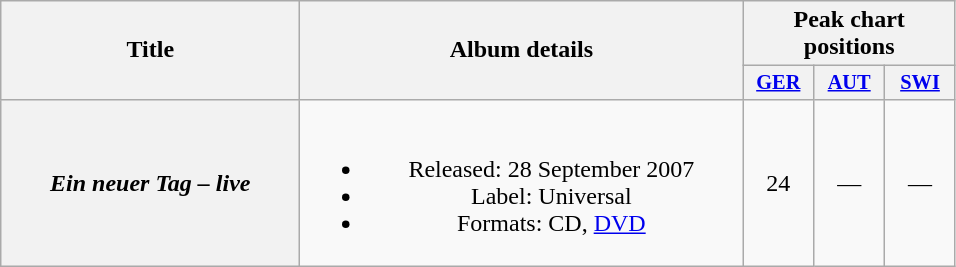<table class="wikitable plainrowheaders" style="text-align:center;" border="1">
<tr>
<th scope="col" rowspan="2" style="width:12em;">Title</th>
<th scope="col" rowspan="2" style="width:18em;">Album details</th>
<th scope="col" colspan="3">Peak chart positions</th>
</tr>
<tr>
<th style="width:3em;font-size:85%"><a href='#'>GER</a><br></th>
<th style="width:3em;font-size:85%"><a href='#'>AUT</a><br></th>
<th style="width:3em;font-size:85%"><a href='#'>SWI</a><br></th>
</tr>
<tr>
<th scope="row"><em>Ein neuer Tag – live</em></th>
<td><br><ul><li>Released: 28 September 2007</li><li>Label: Universal</li><li>Formats: CD, <a href='#'>DVD</a></li></ul></td>
<td style="text-align:center;">24</td>
<td style="text-align:center;">—</td>
<td style="text-align:center;">—</td>
</tr>
</table>
